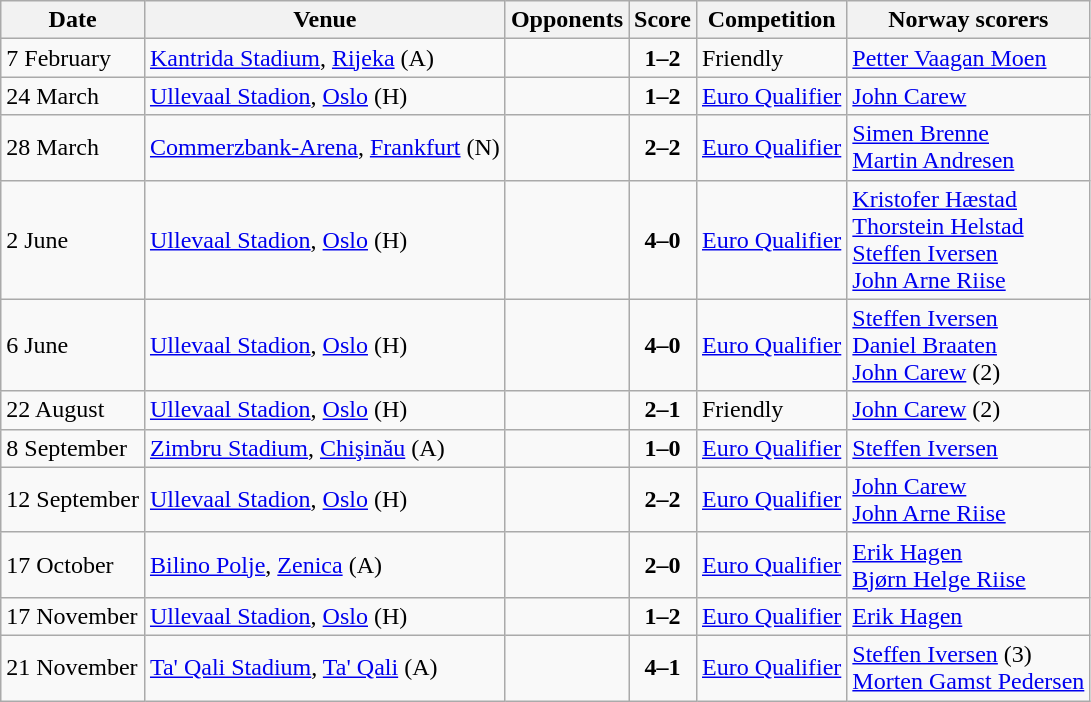<table class="wikitable">
<tr>
<th>Date</th>
<th>Venue</th>
<th>Opponents</th>
<th>Score</th>
<th>Competition</th>
<th>Norway scorers</th>
</tr>
<tr>
<td>7 February</td>
<td><a href='#'>Kantrida Stadium</a>, <a href='#'>Rijeka</a> (A)</td>
<td></td>
<td align=center><strong>1–2</strong><br></td>
<td>Friendly</td>
<td><a href='#'>Petter Vaagan Moen</a></td>
</tr>
<tr>
<td>24 March</td>
<td><a href='#'>Ullevaal Stadion</a>, <a href='#'>Oslo</a> (H)</td>
<td></td>
<td align=center><strong>1–2</strong><br></td>
<td><a href='#'>Euro Qualifier</a></td>
<td><a href='#'>John Carew</a></td>
</tr>
<tr>
<td>28 March</td>
<td><a href='#'>Commerzbank-Arena</a>, <a href='#'>Frankfurt</a> (N)</td>
<td></td>
<td align=center><strong>2–2</strong><br></td>
<td><a href='#'>Euro Qualifier</a></td>
<td><a href='#'>Simen Brenne</a><br><a href='#'>Martin Andresen</a></td>
</tr>
<tr>
<td>2 June</td>
<td><a href='#'>Ullevaal Stadion</a>, <a href='#'>Oslo</a> (H)</td>
<td></td>
<td align=center><strong>4–0</strong><br></td>
<td><a href='#'>Euro Qualifier</a></td>
<td><a href='#'>Kristofer Hæstad</a><br><a href='#'>Thorstein Helstad</a><br><a href='#'>Steffen Iversen</a><br><a href='#'>John Arne Riise</a></td>
</tr>
<tr>
<td>6 June</td>
<td><a href='#'>Ullevaal Stadion</a>, <a href='#'>Oslo</a> (H)</td>
<td></td>
<td align=center><strong>4–0</strong><br></td>
<td><a href='#'>Euro Qualifier</a></td>
<td><a href='#'>Steffen Iversen</a><br><a href='#'>Daniel Braaten</a><br><a href='#'>John Carew</a> (2)</td>
</tr>
<tr>
<td>22 August</td>
<td><a href='#'>Ullevaal Stadion</a>, <a href='#'>Oslo</a> (H)</td>
<td></td>
<td align=center><strong>2–1</strong><br></td>
<td>Friendly</td>
<td><a href='#'>John Carew</a> (2)</td>
</tr>
<tr>
<td>8 September</td>
<td><a href='#'>Zimbru Stadium</a>, <a href='#'>Chişinău</a> (A)</td>
<td></td>
<td align=center><strong>1–0</strong><br></td>
<td><a href='#'>Euro Qualifier</a></td>
<td><a href='#'>Steffen Iversen</a></td>
</tr>
<tr>
<td>12 September</td>
<td><a href='#'>Ullevaal Stadion</a>, <a href='#'>Oslo</a> (H)</td>
<td></td>
<td align=center><strong>2–2</strong><br></td>
<td><a href='#'>Euro Qualifier</a></td>
<td><a href='#'>John Carew</a><br><a href='#'>John Arne Riise</a></td>
</tr>
<tr>
<td>17 October</td>
<td><a href='#'>Bilino Polje</a>, <a href='#'>Zenica</a> (A)</td>
<td></td>
<td align=center><strong>2–0</strong><br></td>
<td><a href='#'>Euro Qualifier</a></td>
<td><a href='#'>Erik Hagen</a><br><a href='#'>Bjørn Helge Riise</a></td>
</tr>
<tr>
<td>17 November</td>
<td><a href='#'>Ullevaal Stadion</a>, <a href='#'>Oslo</a> (H)</td>
<td></td>
<td align=center><strong>1–2</strong><br></td>
<td><a href='#'>Euro Qualifier</a></td>
<td><a href='#'>Erik Hagen</a></td>
</tr>
<tr>
<td>21 November</td>
<td><a href='#'>Ta' Qali Stadium</a>, <a href='#'>Ta' Qali</a> (A)</td>
<td></td>
<td align=center><strong>4–1</strong><br></td>
<td><a href='#'>Euro Qualifier</a></td>
<td><a href='#'>Steffen Iversen</a> (3)<br><a href='#'>Morten Gamst Pedersen</a></td>
</tr>
</table>
